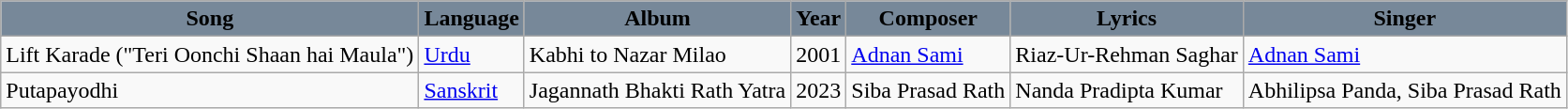<table class="wikitable">
<tr>
<th style="background:#778899">Song</th>
<th style="background:#778899">Language</th>
<th style="background:#778899">Album</th>
<th style="background:#778899">Year</th>
<th style="background:#778899">Composer</th>
<th style="background:#778899">Lyrics</th>
<th style="background:#778899">Singer</th>
</tr>
<tr>
<td>Lift Karade ("Teri Oonchi Shaan hai Maula")</td>
<td><a href='#'>Urdu</a></td>
<td>Kabhi to Nazar Milao</td>
<td>2001</td>
<td><a href='#'>Adnan Sami</a></td>
<td>Riaz-Ur-Rehman Saghar</td>
<td><a href='#'>Adnan Sami</a></td>
</tr>
<tr>
<td>Putapayodhi</td>
<td><a href='#'>Sanskrit</a></td>
<td>Jagannath Bhakti Rath Yatra</td>
<td>2023</td>
<td>Siba Prasad Rath</td>
<td>Nanda Pradipta Kumar</td>
<td>Abhilipsa Panda, Siba Prasad Rath</td>
</tr>
</table>
